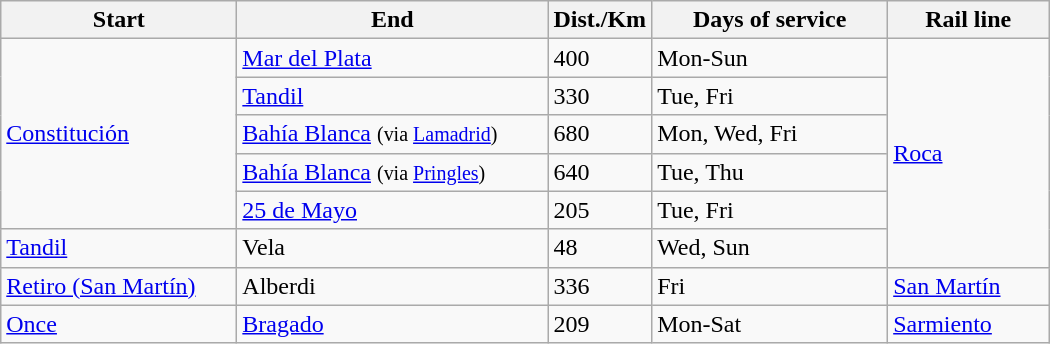<table class="wikitable sortable">
<tr>
<th width=150px>Start</th>
<th width=200px>End</th>
<th width=60px>Dist./Km</th>
<th width=150px>Days of service</th>
<th width=100px>Rail line</th>
</tr>
<tr>
<td rowspan=5><a href='#'>Constitución</a></td>
<td><a href='#'>Mar del Plata</a></td>
<td>400</td>
<td>Mon-Sun</td>
<td rowspan=6><a href='#'>Roca</a></td>
</tr>
<tr>
<td><a href='#'>Tandil</a></td>
<td>330</td>
<td>Tue, Fri</td>
</tr>
<tr>
<td><a href='#'>Bahía Blanca</a> <small>(via <a href='#'>Lamadrid</a>)</small></td>
<td>680</td>
<td>Mon, Wed, Fri</td>
</tr>
<tr>
<td><a href='#'>Bahía Blanca</a> <small>(via <a href='#'>Pringles</a>)</small></td>
<td>640</td>
<td>Tue, Thu</td>
</tr>
<tr>
<td><a href='#'>25 de Mayo</a></td>
<td>205</td>
<td>Tue, Fri</td>
</tr>
<tr>
<td><a href='#'>Tandil</a></td>
<td>Vela</td>
<td>48</td>
<td>Wed, Sun</td>
</tr>
<tr>
<td><a href='#'>Retiro (San Martín)</a></td>
<td>Alberdi</td>
<td>336</td>
<td>Fri</td>
<td><a href='#'>San Martín</a></td>
</tr>
<tr>
<td><a href='#'>Once</a></td>
<td><a href='#'>Bragado</a></td>
<td>209</td>
<td>Mon-Sat</td>
<td rowspan=3><a href='#'>Sarmiento</a></td>
</tr>
</table>
